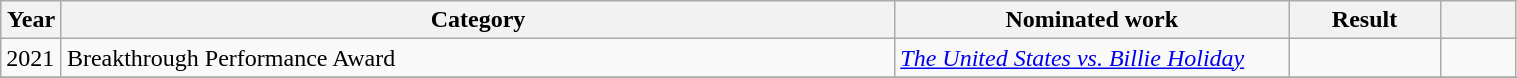<table class="wikitable" style="width:80%;">
<tr>
<th style="width:4%;">Year</th>
<th style="width:55%;">Category</th>
<th style="width:26%;">Nominated work</th>
<th style="width:10%;">Result</th>
<th width=5%></th>
</tr>
<tr>
<td>2021</td>
<td>Breakthrough Performance Award</td>
<td><em><a href='#'>The United States vs. Billie Holiday</a></em></td>
<td></td>
<td style="text-align:center;"></td>
</tr>
<tr>
</tr>
</table>
